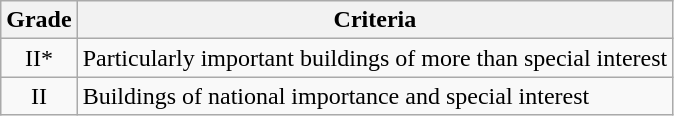<table class="wikitable">
<tr>
<th>Grade</th>
<th>Criteria</th>
</tr>
<tr>
<td align="center" >II*</td>
<td>Particularly important buildings of more than special interest</td>
</tr>
<tr>
<td align="center" >II</td>
<td>Buildings of national importance and special interest</td>
</tr>
</table>
